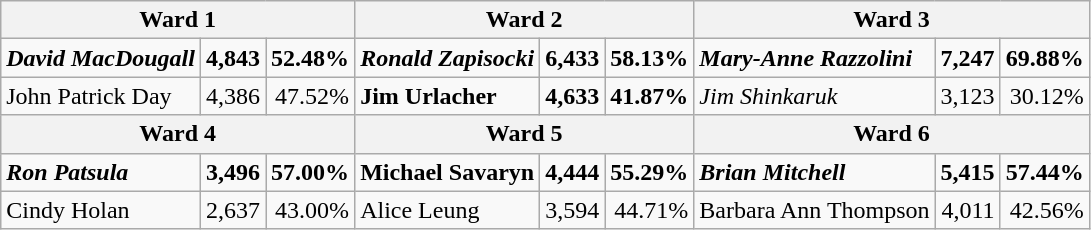<table class="wikitable">
<tr>
<th colspan="3"><strong>Ward 1</strong></th>
<th colspan="3"><strong>Ward 2</strong></th>
<th colspan="3"><strong>Ward 3</strong></th>
</tr>
<tr>
<td><strong><em>David MacDougall</em></strong></td>
<td align="right"><strong>4,843</strong></td>
<td align="right"><strong>52.48%</strong></td>
<td><strong><em>Ronald Zapisocki</em></strong></td>
<td align="right"><strong>6,433</strong></td>
<td align="right"><strong>58.13%</strong></td>
<td><strong><em>Mary-Anne Razzolini</em></strong></td>
<td align="right"><strong>7,247</strong></td>
<td align="right"><strong>69.88%</strong></td>
</tr>
<tr>
<td>John Patrick Day</td>
<td align="right">4,386</td>
<td align="right">47.52%</td>
<td><strong>Jim Urlacher</strong></td>
<td align="right"><strong>4,633</strong></td>
<td align="right"><strong>41.87%</strong></td>
<td><em>Jim Shinkaruk</em></td>
<td align="right">3,123</td>
<td align="right">30.12%</td>
</tr>
<tr>
<th colspan="3"><strong>Ward 4</strong></th>
<th colspan="3"><strong>Ward 5</strong></th>
<th colspan="3"><strong>Ward 6</strong></th>
</tr>
<tr>
<td><strong><em>Ron Patsula</em></strong></td>
<td align="right"><strong>3,496</strong></td>
<td align="right"><strong>57.00%</strong></td>
<td><strong>Michael Savaryn</strong></td>
<td align="right"><strong>4,444</strong></td>
<td align="right"><strong>55.29%</strong></td>
<td><strong><em>Brian Mitchell</em></strong></td>
<td align="right"><strong>5,415</strong></td>
<td align="right"><strong>57.44%</strong></td>
</tr>
<tr>
<td>Cindy Holan</td>
<td align="right">2,637</td>
<td align="right">43.00%</td>
<td>Alice Leung</td>
<td align="right">3,594</td>
<td align="right">44.71%</td>
<td>Barbara Ann Thompson</td>
<td align="right">4,011</td>
<td align="right">42.56%</td>
</tr>
</table>
